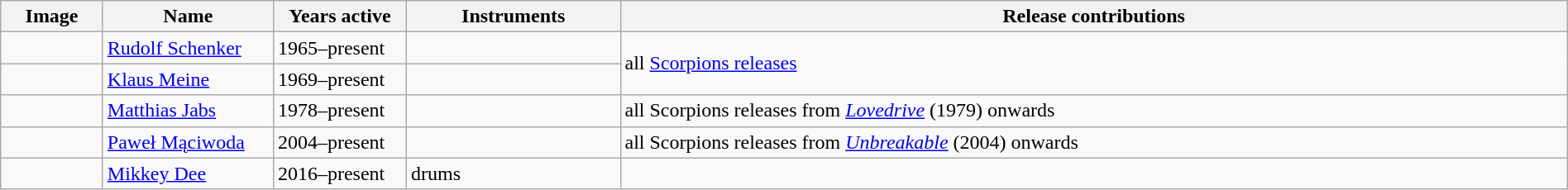<table class="wikitable" style="width:100%;">
<tr>
<th width="75">Image</th>
<th style="width:130px;">Name</th>
<th style="width:100px;">Years active</th>
<th style="width:165px;">Instruments</th>
<th>Release contributions</th>
</tr>
<tr>
<td></td>
<td><a href='#'>Rudolf Schenker</a></td>
<td>1965–present</td>
<td></td>
<td rowspan="2">all <a href='#'>Scorpions releases</a></td>
</tr>
<tr>
<td></td>
<td><a href='#'>Klaus Meine</a></td>
<td>1969–present</td>
<td></td>
</tr>
<tr>
<td></td>
<td><a href='#'>Matthias Jabs</a></td>
<td>1978–present</td>
<td></td>
<td>all Scorpions releases from <em><a href='#'>Lovedrive</a></em> (1979) onwards</td>
</tr>
<tr>
<td></td>
<td><a href='#'>Paweł Mąciwoda</a></td>
<td>2004–present</td>
<td></td>
<td>all Scorpions releases from <em><a href='#'>Unbreakable</a></em> (2004) onwards</td>
</tr>
<tr>
<td></td>
<td><a href='#'>Mikkey Dee</a></td>
<td>2016–present</td>
<td>drums</td>
<td></td>
</tr>
</table>
